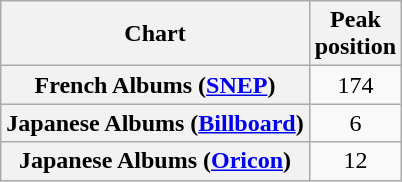<table class="wikitable sortable plainrowheaders">
<tr>
<th scope="col">Chart</th>
<th scope="col">Peak<br>position</th>
</tr>
<tr>
<th scope="row">French Albums (<a href='#'>SNEP</a>)</th>
<td align="center">174</td>
</tr>
<tr>
<th scope="row">Japanese Albums (<a href='#'>Billboard</a>)</th>
<td align="center">6</td>
</tr>
<tr>
<th scope="row">Japanese Albums (<a href='#'>Oricon</a>)</th>
<td align="center">12</td>
</tr>
</table>
